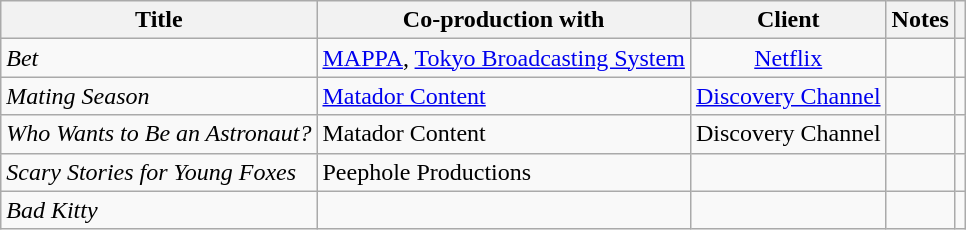<table class="wikitable sortable">
<tr>
<th>Title</th>
<th>Co-production with</th>
<th>Client</th>
<th>Notes</th>
<th class="unsortable"></th>
</tr>
<tr>
<td><em>Bet</em></td>
<td><a href='#'>MAPPA</a>, <a href='#'>Tokyo Broadcasting System</a></td>
<td style="text-align:center"><a href='#'>Netflix</a></td>
<td></td>
<td></td>
</tr>
<tr>
<td><em>Mating Season</em></td>
<td><a href='#'>Matador Content</a></td>
<td style="text-align:center"><a href='#'>Discovery Channel</a></td>
<td></td>
<td></td>
</tr>
<tr>
<td><em>Who Wants to Be an Astronaut?</em></td>
<td>Matador Content</td>
<td style="text-align:center">Discovery Channel</td>
<td></td>
<td></td>
</tr>
<tr>
<td><em>Scary Stories for Young Foxes</em></td>
<td>Peephole Productions</td>
<td></td>
<td></td>
<td></td>
</tr>
<tr>
<td><em>Bad Kitty</em></td>
<td></td>
<td></td>
<td></td>
<td></td>
</tr>
</table>
